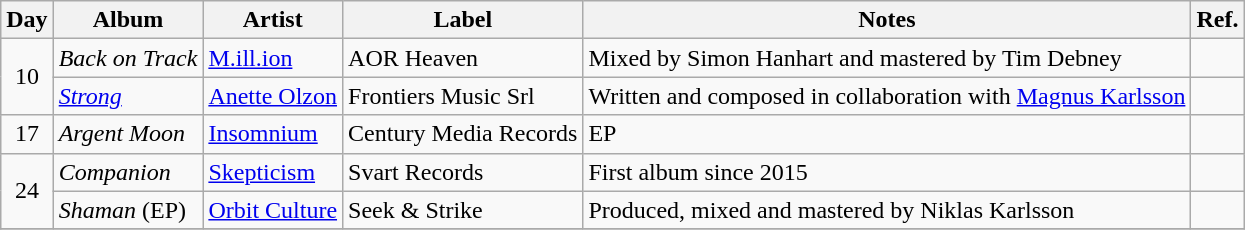<table class="wikitable">
<tr>
<th>Day</th>
<th>Album</th>
<th>Artist</th>
<th>Label</th>
<th>Notes</th>
<th>Ref.</th>
</tr>
<tr>
<td rowspan="2" style="text-align:center;">10</td>
<td><em>Back on Track</em></td>
<td><a href='#'>M.ill.ion</a></td>
<td>AOR Heaven</td>
<td>Mixed by Simon Hanhart and mastered by Tim Debney</td>
<td></td>
</tr>
<tr>
<td><em><a href='#'>Strong</a></em></td>
<td><a href='#'>Anette Olzon</a></td>
<td>Frontiers Music Srl</td>
<td>Written and composed in collaboration with <a href='#'>Magnus Karlsson</a></td>
<td></td>
</tr>
<tr>
<td rowspan="1" style="text-align:center;">17</td>
<td><em>Argent Moon</em></td>
<td><a href='#'>Insomnium</a></td>
<td>Century Media Records</td>
<td>EP</td>
<td></td>
</tr>
<tr>
<td rowspan="2" style="text-align:center;">24</td>
<td><em>Companion</em></td>
<td><a href='#'>Skepticism</a></td>
<td>Svart Records</td>
<td>First album since 2015</td>
<td></td>
</tr>
<tr>
<td><em>Shaman</em> (EP)</td>
<td><a href='#'>Orbit Culture</a></td>
<td>Seek & Strike</td>
<td>Produced, mixed and mastered by Niklas Karlsson</td>
<td></td>
</tr>
<tr>
</tr>
</table>
